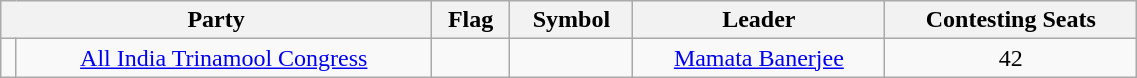<table class="wikitable" width="60%" style="text-align:center">
<tr>
<th colspan="2">Party</th>
<th>Flag</th>
<th>Symbol</th>
<th>Leader</th>
<th>Contesting Seats</th>
</tr>
<tr>
<td></td>
<td><a href='#'>All India Trinamool Congress</a></td>
<td></td>
<td></td>
<td><a href='#'>Mamata Banerjee</a></td>
<td>42</td>
</tr>
</table>
